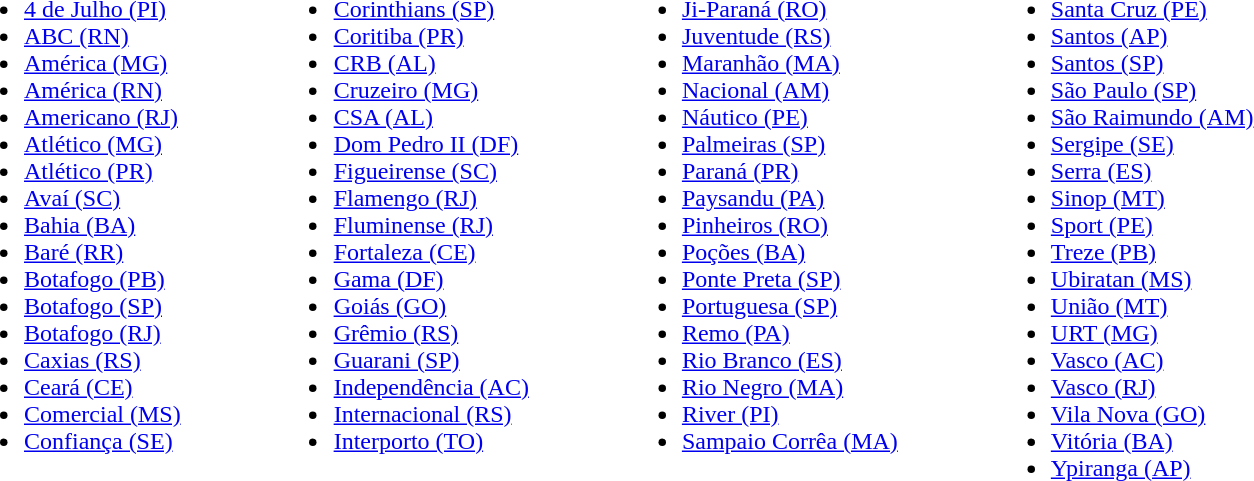<table border="0" cellpadding="2">
<tr valign="top">
<td><br><ul><li><a href='#'>4 de Julho (PI)</a></li><li><a href='#'>ABC (RN)</a></li><li><a href='#'>América (MG)</a></li><li><a href='#'>América (RN)</a></li><li><a href='#'>Americano (RJ)</a></li><li><a href='#'>Atlético (MG)</a></li><li><a href='#'>Atlético (PR)</a></li><li><a href='#'>Avaí (SC)</a></li><li><a href='#'>Bahia (BA)</a></li><li><a href='#'>Baré (RR)</a></li><li><a href='#'>Botafogo (PB)</a></li><li><a href='#'>Botafogo (SP)</a></li><li><a href='#'>Botafogo (RJ)</a></li><li><a href='#'>Caxias (RS)</a></li><li><a href='#'>Ceará (CE)</a></li><li><a href='#'>Comercial (MS)</a></li><li><a href='#'>Confiança (SE)</a></li></ul></td>
<td width="50"> </td>
<td valign="top"><br><ul><li><a href='#'>Corinthians (SP)</a></li><li><a href='#'>Coritiba (PR)</a></li><li><a href='#'>CRB (AL)</a></li><li><a href='#'>Cruzeiro (MG)</a></li><li><a href='#'>CSA (AL)</a></li><li><a href='#'>Dom Pedro II (DF)</a></li><li><a href='#'>Figueirense (SC)</a></li><li><a href='#'>Flamengo (RJ)</a></li><li><a href='#'>Fluminense (RJ)</a></li><li><a href='#'>Fortaleza (CE)</a></li><li><a href='#'>Gama (DF)</a></li><li><a href='#'>Goiás (GO)</a></li><li><a href='#'>Grêmio (RS)</a></li><li><a href='#'>Guarani (SP)</a></li><li><a href='#'>Independência (AC)</a></li><li><a href='#'>Internacional (RS)</a></li><li><a href='#'>Interporto (TO)</a></li></ul></td>
<td width="50"> </td>
<td valign="top"><br><ul><li><a href='#'>Ji-Paraná (RO)</a></li><li><a href='#'>Juventude (RS)</a></li><li><a href='#'>Maranhão (MA)</a></li><li><a href='#'>Nacional (AM)</a></li><li><a href='#'>Náutico (PE)</a></li><li><a href='#'>Palmeiras (SP)</a></li><li><a href='#'>Paraná (PR)</a></li><li><a href='#'>Paysandu (PA)</a></li><li><a href='#'>Pinheiros (RO)</a></li><li><a href='#'>Poções (BA)</a></li><li><a href='#'>Ponte Preta (SP)</a></li><li><a href='#'>Portuguesa (SP)</a></li><li><a href='#'>Remo (PA)</a></li><li><a href='#'>Rio Branco (ES)</a></li><li><a href='#'>Rio Negro (MA)</a></li><li><a href='#'>River (PI)</a></li><li><a href='#'>Sampaio Corrêa (MA)</a></li></ul></td>
<td width="50"> </td>
<td valign="top"><br><ul><li><a href='#'>Santa Cruz (PE)</a></li><li><a href='#'>Santos (AP)</a></li><li><a href='#'>Santos (SP)</a></li><li><a href='#'>São Paulo (SP)</a></li><li><a href='#'>São Raimundo (AM)</a></li><li><a href='#'>Sergipe (SE)</a></li><li><a href='#'>Serra (ES)</a></li><li><a href='#'>Sinop (MT)</a></li><li><a href='#'>Sport (PE)</a></li><li><a href='#'>Treze (PB)</a></li><li><a href='#'>Ubiratan (MS)</a></li><li><a href='#'>União (MT)</a></li><li><a href='#'>URT (MG)</a></li><li><a href='#'>Vasco (AC)</a></li><li><a href='#'>Vasco (RJ)</a></li><li><a href='#'>Vila Nova (GO)</a></li><li><a href='#'>Vitória (BA)</a></li><li><a href='#'>Ypiranga (AP)</a></li></ul></td>
</tr>
</table>
